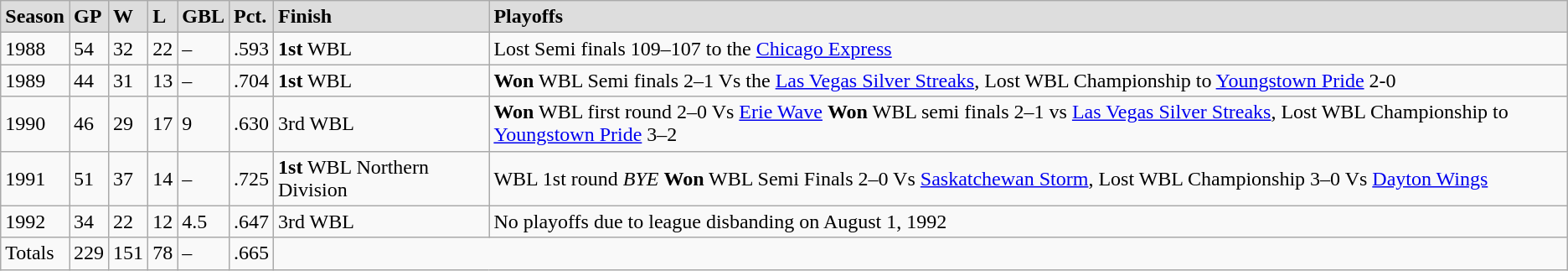<table class="wikitable">
<tr style="font-weight:bold; background:#ddd;" |>
<td>Season</td>
<td>GP</td>
<td>W</td>
<td>L</td>
<td>GBL</td>
<td>Pct.</td>
<td>Finish</td>
<td>Playoffs</td>
</tr>
<tr>
<td>1988</td>
<td>54</td>
<td>32</td>
<td>22</td>
<td>–</td>
<td>.593</td>
<td><strong>1st</strong> WBL</td>
<td>Lost Semi finals 109–107 to the <a href='#'>Chicago Express</a></td>
</tr>
<tr>
<td>1989</td>
<td>44</td>
<td>31</td>
<td>13</td>
<td>–</td>
<td>.704</td>
<td><strong>1st</strong> WBL</td>
<td><strong>Won</strong> WBL Semi finals 2–1 Vs the <a href='#'>Las Vegas Silver Streaks</a>, Lost WBL Championship to <a href='#'>Youngstown Pride</a> 2-0</td>
</tr>
<tr>
<td>1990</td>
<td>46</td>
<td>29</td>
<td>17</td>
<td>9</td>
<td>.630</td>
<td>3rd WBL</td>
<td><strong>Won</strong> WBL first round 2–0 Vs <a href='#'>Erie Wave</a> <strong>Won</strong> WBL semi finals 2–1 vs <a href='#'>Las Vegas Silver Streaks</a>, Lost WBL Championship to <a href='#'>Youngstown Pride</a> 3–2</td>
</tr>
<tr>
<td>1991</td>
<td>51</td>
<td>37</td>
<td>14</td>
<td>–</td>
<td>.725</td>
<td><strong>1st</strong> WBL Northern Division</td>
<td>WBL 1st round <em>BYE</em> <strong>Won</strong> WBL Semi Finals 2–0 Vs <a href='#'>Saskatchewan Storm</a>, Lost WBL Championship 3–0 Vs <a href='#'>Dayton Wings</a></td>
</tr>
<tr>
<td>1992</td>
<td>34</td>
<td>22</td>
<td>12</td>
<td>4.5</td>
<td>.647</td>
<td>3rd WBL</td>
<td>No playoffs due to league disbanding on August 1, 1992</td>
</tr>
<tr>
<td>Totals</td>
<td>229</td>
<td>151</td>
<td>78</td>
<td>–</td>
<td>.665</td>
</tr>
</table>
